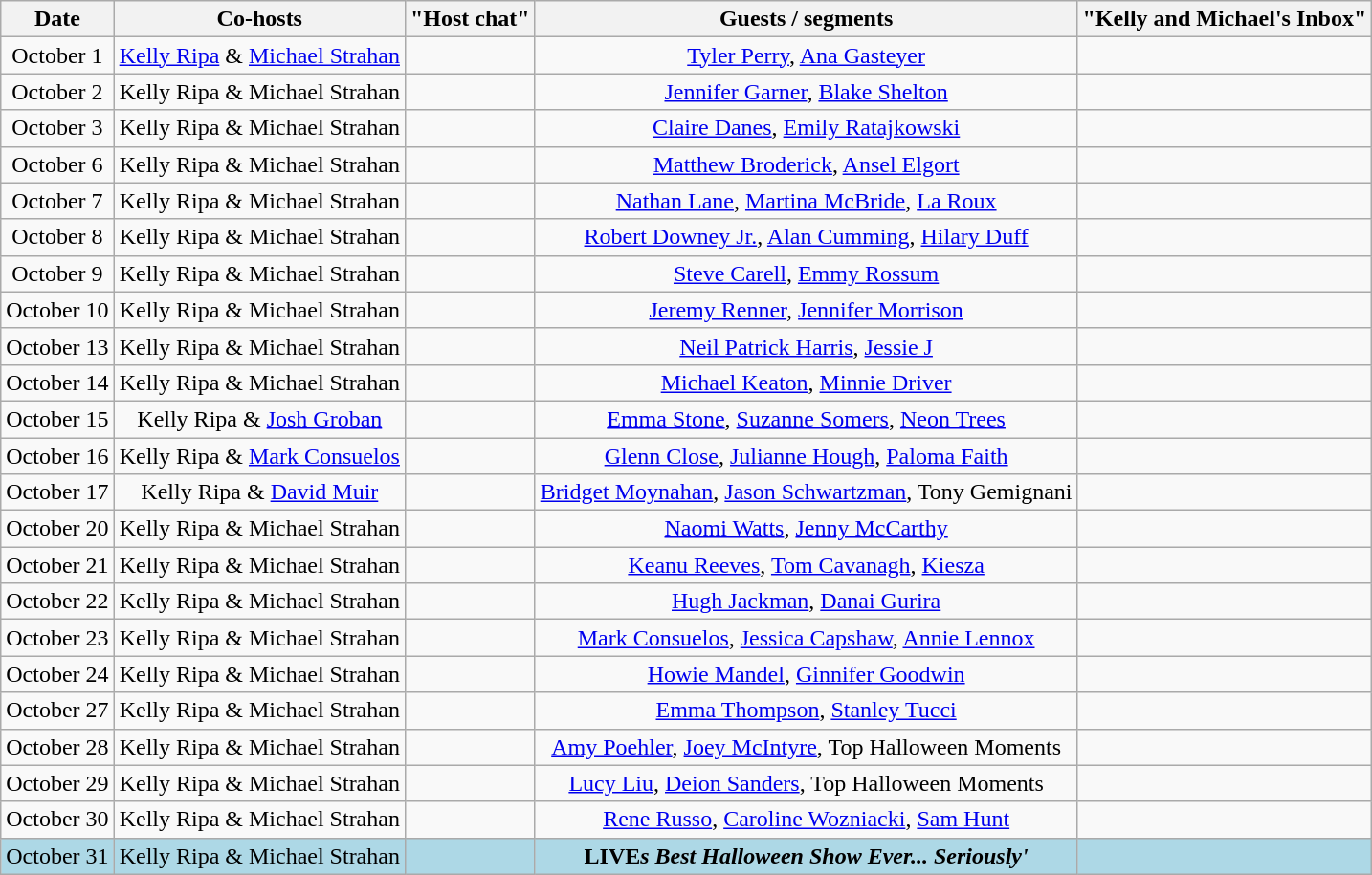<table class="wikitable sortable" style="text-align:center;">
<tr>
<th>Date</th>
<th>Co-hosts</th>
<th>"Host chat"</th>
<th>Guests / segments</th>
<th>"Kelly and Michael's Inbox"</th>
</tr>
<tr>
<td>October 1</td>
<td><a href='#'>Kelly Ripa</a> & <a href='#'>Michael Strahan</a></td>
<td></td>
<td><a href='#'>Tyler Perry</a>, <a href='#'>Ana Gasteyer</a></td>
<td></td>
</tr>
<tr>
<td>October 2</td>
<td>Kelly Ripa & Michael Strahan</td>
<td></td>
<td><a href='#'>Jennifer Garner</a>, <a href='#'>Blake Shelton</a></td>
<td></td>
</tr>
<tr>
<td>October 3</td>
<td>Kelly Ripa & Michael Strahan</td>
<td></td>
<td><a href='#'>Claire Danes</a>, <a href='#'>Emily Ratajkowski</a></td>
<td></td>
</tr>
<tr>
<td>October 6</td>
<td>Kelly Ripa & Michael Strahan</td>
<td></td>
<td><a href='#'>Matthew Broderick</a>, <a href='#'>Ansel Elgort</a></td>
<td></td>
</tr>
<tr>
<td>October 7</td>
<td>Kelly Ripa & Michael Strahan</td>
<td></td>
<td><a href='#'>Nathan Lane</a>, <a href='#'>Martina McBride</a>, <a href='#'>La Roux</a></td>
<td></td>
</tr>
<tr>
<td>October 8</td>
<td>Kelly Ripa & Michael Strahan</td>
<td></td>
<td><a href='#'>Robert Downey Jr.</a>, <a href='#'>Alan Cumming</a>, <a href='#'>Hilary Duff</a></td>
<td></td>
</tr>
<tr>
<td>October 9</td>
<td>Kelly Ripa & Michael Strahan</td>
<td></td>
<td><a href='#'>Steve Carell</a>, <a href='#'>Emmy Rossum</a></td>
<td></td>
</tr>
<tr>
<td>October 10</td>
<td>Kelly Ripa & Michael Strahan</td>
<td></td>
<td><a href='#'>Jeremy Renner</a>, <a href='#'>Jennifer Morrison</a></td>
<td></td>
</tr>
<tr>
<td>October 13</td>
<td>Kelly Ripa & Michael Strahan</td>
<td></td>
<td><a href='#'>Neil Patrick Harris</a>, <a href='#'>Jessie J</a></td>
<td></td>
</tr>
<tr>
<td>October 14</td>
<td>Kelly Ripa & Michael Strahan</td>
<td></td>
<td><a href='#'>Michael Keaton</a>, <a href='#'>Minnie Driver</a></td>
<td></td>
</tr>
<tr>
<td>October 15</td>
<td>Kelly Ripa & <a href='#'>Josh Groban</a></td>
<td></td>
<td><a href='#'>Emma Stone</a>, <a href='#'>Suzanne Somers</a>, <a href='#'>Neon Trees</a></td>
<td></td>
</tr>
<tr>
<td>October 16</td>
<td>Kelly Ripa & <a href='#'>Mark Consuelos</a></td>
<td></td>
<td><a href='#'>Glenn Close</a>, <a href='#'>Julianne Hough</a>, <a href='#'>Paloma Faith</a></td>
<td></td>
</tr>
<tr>
<td>October 17</td>
<td>Kelly Ripa & <a href='#'>David Muir</a></td>
<td></td>
<td><a href='#'>Bridget Moynahan</a>, <a href='#'>Jason Schwartzman</a>, Tony Gemignani</td>
<td></td>
</tr>
<tr>
<td>October 20</td>
<td>Kelly Ripa & Michael Strahan</td>
<td></td>
<td><a href='#'>Naomi Watts</a>, <a href='#'>Jenny McCarthy</a></td>
<td></td>
</tr>
<tr>
<td>October 21</td>
<td>Kelly Ripa & Michael Strahan</td>
<td></td>
<td><a href='#'>Keanu Reeves</a>, <a href='#'>Tom Cavanagh</a>, <a href='#'>Kiesza</a></td>
<td></td>
</tr>
<tr>
<td>October 22</td>
<td>Kelly Ripa & Michael Strahan</td>
<td></td>
<td><a href='#'>Hugh Jackman</a>, <a href='#'>Danai Gurira</a></td>
<td></td>
</tr>
<tr>
<td>October 23</td>
<td>Kelly Ripa & Michael Strahan</td>
<td></td>
<td><a href='#'>Mark Consuelos</a>, <a href='#'>Jessica Capshaw</a>, <a href='#'>Annie Lennox</a></td>
<td></td>
</tr>
<tr>
<td>October 24</td>
<td>Kelly Ripa & Michael Strahan</td>
<td></td>
<td><a href='#'>Howie Mandel</a>, <a href='#'>Ginnifer Goodwin</a></td>
<td></td>
</tr>
<tr>
<td>October 27</td>
<td>Kelly Ripa & Michael Strahan</td>
<td></td>
<td><a href='#'>Emma Thompson</a>, <a href='#'>Stanley Tucci</a></td>
<td></td>
</tr>
<tr>
<td>October 28</td>
<td>Kelly Ripa & Michael Strahan</td>
<td></td>
<td><a href='#'>Amy Poehler</a>, <a href='#'>Joey McIntyre</a>, Top Halloween Moments</td>
<td></td>
</tr>
<tr>
<td>October 29</td>
<td>Kelly Ripa & Michael Strahan</td>
<td></td>
<td><a href='#'>Lucy Liu</a>, <a href='#'>Deion Sanders</a>, Top Halloween Moments</td>
<td></td>
</tr>
<tr>
<td>October 30</td>
<td>Kelly Ripa & Michael Strahan</td>
<td></td>
<td><a href='#'>Rene Russo</a>, <a href='#'>Caroline Wozniacki</a>, <a href='#'>Sam Hunt</a></td>
<td></td>
</tr>
<tr style="background:lightblue;">
<td>October 31</td>
<td>Kelly Ripa & Michael Strahan</td>
<td></td>
<td><strong>LIVE<em>s Best Halloween Show Ever... Seriously'</td>
<td></td>
</tr>
</table>
